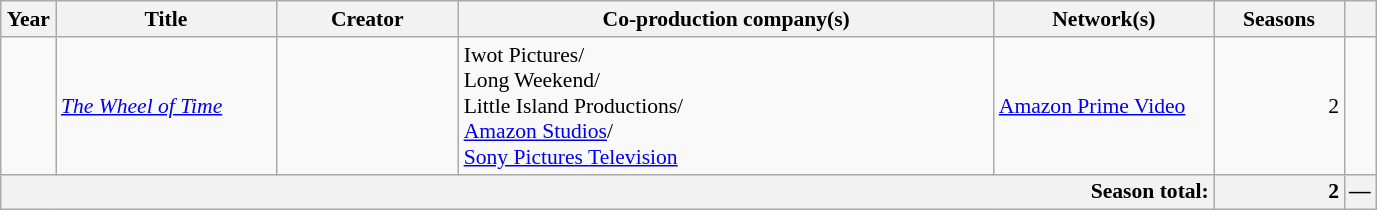<table class="wikitable sortable">
<tr style="font-size:90%">
<th width="30">Year</th>
<th width="140">Title</th>
<th width="115">Creator</th>
<th width="350">Co-production company(s)</th>
<th width="140">Network(s)</th>
<th width="80">Seasons</th>
<th class="unsortable"></th>
</tr>
<tr style="font-size:90%">
<td></td>
<td><em><a href='#'>The Wheel of Time</a></em></td>
<td></td>
<td>Iwot Pictures/<br>Long Weekend/<br>Little Island Productions/<br><a href='#'>Amazon Studios</a>/<br><a href='#'>Sony Pictures Television</a></td>
<td><a href='#'>Amazon Prime Video</a></td>
<td style="text-align:right">2</td>
<td style="text-align:center"></td>
</tr>
<tr class="sortbottom" style="font-size:90%">
<td colspan="5" style="text-align:right; background:#F2F2F2"><strong>Season total:</strong></td>
<td style="text-align:right; background:#F2F2F2"><strong>2</strong></td>
<td style="text-align:center; background:#F2F2F2"><strong>—</strong></td>
</tr>
</table>
